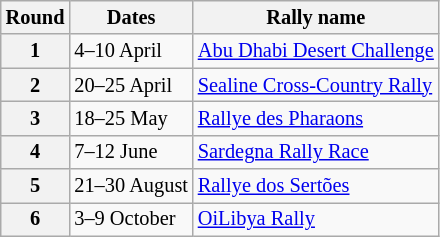<table class="wikitable" style="font-size: 85%">
<tr>
<th>Round</th>
<th>Dates</th>
<th>Rally name</th>
</tr>
<tr>
<th>1</th>
<td>4–10 April</td>
<td> <a href='#'>Abu Dhabi Desert Challenge</a></td>
</tr>
<tr>
<th>2</th>
<td>20–25 April</td>
<td> <a href='#'>Sealine Cross-Country Rally</a></td>
</tr>
<tr>
<th>3</th>
<td>18–25 May</td>
<td> <a href='#'>Rallye des Pharaons</a></td>
</tr>
<tr>
<th>4</th>
<td>7–12 June</td>
<td> <a href='#'>Sardegna Rally Race</a></td>
</tr>
<tr>
<th>5</th>
<td>21–30 August</td>
<td> <a href='#'>Rallye dos Sertões</a></td>
</tr>
<tr>
<th>6</th>
<td>3–9 October</td>
<td> <a href='#'>OiLibya Rally</a></td>
</tr>
</table>
